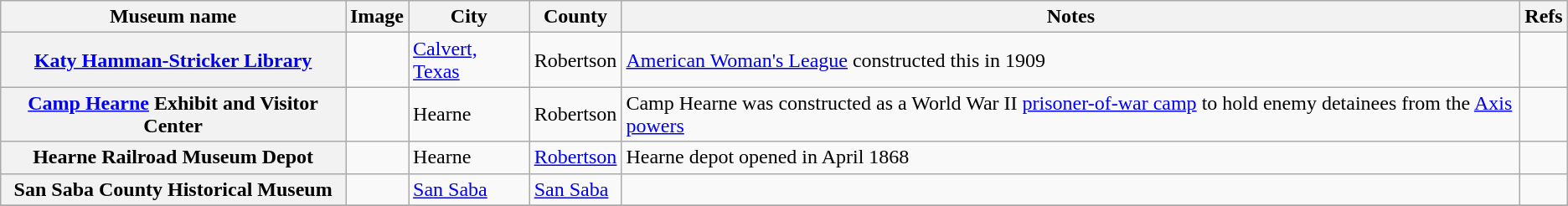<table class="wikitable sortable plainrowheaders">
<tr>
<th scope="col">Museum name</th>
<th scope="col"  class="unsortable">Image</th>
<th scope="col">City</th>
<th scope="col">County</th>
<th scope="col">Notes</th>
<th scope="col" class="unsortable">Refs</th>
</tr>
<tr>
<th scope="row"><a href='#'>Katy Hamman-Stricker Library</a></th>
<td></td>
<td><a href='#'>Calvert, Texas</a></td>
<td>Robertson</td>
<td><a href='#'>American Woman's League</a> constructed this in 1909</td>
<td align="center"></td>
</tr>
<tr>
<th scope="row"><a href='#'>Camp Hearne</a> Exhibit and Visitor Center</th>
<td></td>
<td>Hearne</td>
<td>Robertson</td>
<td>Camp Hearne was constructed as a World War II <a href='#'>prisoner-of-war camp</a> to hold enemy detainees from the <a href='#'>Axis powers</a></td>
<td align="center"></td>
</tr>
<tr>
<th scope="row">Hearne Railroad Museum Depot</th>
<td></td>
<td>Hearne</td>
<td><a href='#'>Robertson</a></td>
<td>Hearne depot opened in April 1868</td>
<td align="center"></td>
</tr>
<tr>
<th scope="row">San Saba County Historical Museum</th>
<td></td>
<td><a href='#'>San Saba</a></td>
<td><a href='#'>San Saba</a></td>
<td></td>
<td align="center"></td>
</tr>
<tr>
</tr>
</table>
